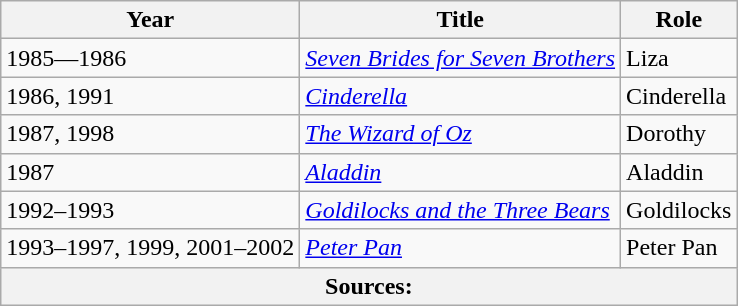<table class="wikitable">
<tr>
<th>Year</th>
<th>Title</th>
<th>Role</th>
</tr>
<tr>
<td>1985—1986</td>
<td><em><a href='#'>Seven Brides for Seven Brothers</a></em></td>
<td>Liza</td>
</tr>
<tr>
<td>1986, 1991</td>
<td><em><a href='#'>Cinderella</a></em></td>
<td>Cinderella</td>
</tr>
<tr>
<td>1987, 1998</td>
<td><em><a href='#'>The Wizard of Oz</a></em></td>
<td>Dorothy</td>
</tr>
<tr>
<td>1987</td>
<td><em><a href='#'>Aladdin</a></em></td>
<td>Aladdin</td>
</tr>
<tr>
<td>1992–1993</td>
<td><em><a href='#'>Goldilocks and the Three Bears</a></em></td>
<td>Goldilocks</td>
</tr>
<tr>
<td>1993–1997, 1999, 2001–2002</td>
<td><em><a href='#'>Peter Pan</a></em></td>
<td>Peter Pan</td>
</tr>
<tr>
<th colspan="3"><strong>Sources</strong>:</th>
</tr>
</table>
